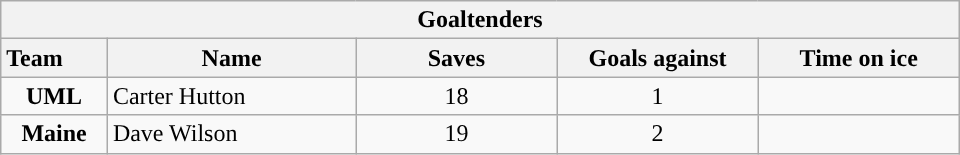<table class="wikitable" style="width:40em; text-align:right;">
<tr>
<th colspan=5>Goaltenders</th>
</tr>
<tr>
<th style="width:4em; text-align:left;">Team</th>
<th style="width:10em;">Name</th>
<th style="width:8em;">Saves</th>
<th style="width:8em;">Goals against</th>
<th style="width:8em;">Time on ice</th>
</tr>
<tr>
<td align=center><strong>UML</strong></td>
<td style="text-align:left;">Carter Hutton</td>
<td align=center>18</td>
<td align=center>1</td>
<td align=center></td>
</tr>
<tr>
<td align=center><strong>Maine</strong></td>
<td style="text-align:left;">Dave Wilson</td>
<td align=center>19</td>
<td align=center>2</td>
<td align=center></td>
</tr>
</table>
